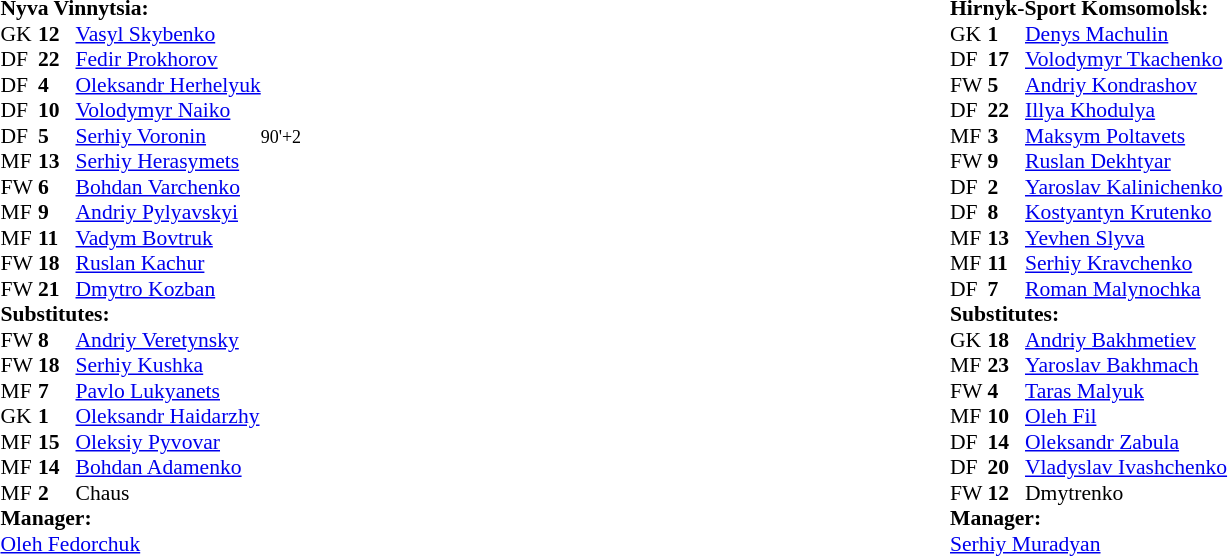<table width="100%">
<tr>
<td valign="top" width="50%"><br><table style="font-size: 90%" cellspacing="0" cellpadding="0" align=left>
<tr>
<td colspan="4"><strong>Nyva Vinnytsia:</strong></td>
</tr>
<tr>
<th width="25"></th>
<th width="25"></th>
</tr>
<tr>
<td>GK</td>
<td><strong>12</strong></td>
<td> <a href='#'>Vasyl Skybenko</a></td>
<td></td>
</tr>
<tr>
<td>DF</td>
<td><strong>22</strong></td>
<td> <a href='#'>Fedir Prokhorov</a></td>
<td></td>
</tr>
<tr>
<td>DF</td>
<td><strong>4</strong></td>
<td> <a href='#'>Oleksandr Herhelyuk</a></td>
<td></td>
</tr>
<tr>
<td>DF</td>
<td><strong>10</strong></td>
<td> <a href='#'>Volodymyr Naiko</a></td>
<td></td>
</tr>
<tr>
<td>DF</td>
<td><strong>5</strong></td>
<td> <a href='#'>Serhiy Voronin</a></td>
<td>  <small>90'+2</small></td>
</tr>
<tr>
<td>MF</td>
<td><strong>13</strong></td>
<td> <a href='#'>Serhiy Herasymets</a></td>
<td></td>
</tr>
<tr>
<td>FW</td>
<td><strong>6</strong></td>
<td> <a href='#'>Bohdan Varchenko</a></td>
<td></td>
</tr>
<tr>
<td>MF</td>
<td><strong>9</strong></td>
<td> <a href='#'>Andriy Pylyavskyi</a></td>
<td></td>
</tr>
<tr>
<td>MF</td>
<td><strong>11</strong></td>
<td> <a href='#'>Vadym Bovtruk</a></td>
<td></td>
</tr>
<tr>
<td>FW</td>
<td><strong>18</strong></td>
<td> <a href='#'>Ruslan Kachur</a></td>
<td> </td>
</tr>
<tr>
<td>FW</td>
<td><strong>21</strong></td>
<td> <a href='#'>Dmytro Kozban</a></td>
<td> </td>
</tr>
<tr>
<td colspan=4><strong>Substitutes:</strong></td>
</tr>
<tr>
<td>FW</td>
<td><strong>8</strong></td>
<td> <a href='#'>Andriy Veretynsky</a></td>
<td></td>
</tr>
<tr>
<td>FW</td>
<td><strong>18</strong></td>
<td> <a href='#'>Serhiy Kushka</a></td>
<td> </td>
</tr>
<tr>
<td>MF</td>
<td><strong>7</strong></td>
<td> <a href='#'>Pavlo Lukyanets</a></td>
<td></td>
</tr>
<tr>
<td>GK</td>
<td><strong>1</strong></td>
<td> <a href='#'>Oleksandr Haidarzhy</a></td>
<td></td>
</tr>
<tr>
<td>MF</td>
<td><strong>15</strong></td>
<td> <a href='#'>Oleksiy Pyvovar</a></td>
<td></td>
</tr>
<tr>
<td>MF</td>
<td><strong>14</strong></td>
<td> <a href='#'>Bohdan Adamenko</a></td>
<td></td>
</tr>
<tr>
<td>MF</td>
<td><strong>2</strong></td>
<td> Chaus</td>
<td></td>
</tr>
<tr>
<td colspan=4><strong>Manager:</strong></td>
</tr>
<tr>
<td colspan="4"> <a href='#'>Oleh Fedorchuk</a></td>
</tr>
<tr>
</tr>
</table>
</td>
<td valign="top"></td>
<td valign="top" width="50%"><br><table style="font-size: 90%" cellspacing="0" cellpadding="0" align=left>
<tr>
<td colspan="4"><strong>Hirnyk-Sport Komsomolsk:</strong></td>
</tr>
<tr>
<th width="25"></th>
<th width="25"></th>
</tr>
<tr>
<td>GK</td>
<td><strong>1</strong></td>
<td> <a href='#'>Denys Machulin</a></td>
<td></td>
</tr>
<tr>
<td>DF</td>
<td><strong>17</strong></td>
<td> <a href='#'>Volodymyr Tkachenko</a></td>
<td></td>
</tr>
<tr>
<td>FW</td>
<td><strong>5</strong></td>
<td> <a href='#'>Andriy Kondrashov</a></td>
<td></td>
</tr>
<tr>
<td>DF</td>
<td><strong>22</strong></td>
<td> <a href='#'>Illya Khodulya</a></td>
</tr>
<tr>
<td>MF</td>
<td><strong>3</strong></td>
<td> <a href='#'>Maksym Poltavets</a></td>
</tr>
<tr>
<td>FW</td>
<td><strong>9</strong></td>
<td> <a href='#'>Ruslan Dekhtyar</a></td>
<td></td>
</tr>
<tr>
<td>DF</td>
<td><strong>2</strong></td>
<td> <a href='#'>Yaroslav Kalinichenko</a></td>
<td></td>
</tr>
<tr>
<td>DF</td>
<td><strong>8</strong></td>
<td> <a href='#'>Kostyantyn Krutenko</a></td>
<td></td>
</tr>
<tr>
<td>MF</td>
<td><strong>13</strong></td>
<td> <a href='#'>Yevhen Slyva</a></td>
<td></td>
</tr>
<tr>
<td>MF</td>
<td><strong>11</strong></td>
<td> <a href='#'>Serhiy Kravchenko</a></td>
<td></td>
</tr>
<tr>
<td>DF</td>
<td><strong>7</strong></td>
<td> <a href='#'>Roman Malynochka</a></td>
<td></td>
</tr>
<tr>
<td colspan=4><strong>Substitutes:</strong></td>
</tr>
<tr>
<td>GK</td>
<td><strong>18</strong></td>
<td> <a href='#'>Andriy Bakhmetiev</a></td>
<td></td>
</tr>
<tr>
<td>MF</td>
<td><strong>23</strong></td>
<td> <a href='#'>Yaroslav Bakhmach</a></td>
<td></td>
</tr>
<tr>
<td>FW</td>
<td><strong>4</strong></td>
<td> <a href='#'>Taras Malyuk</a></td>
<td> </td>
</tr>
<tr>
<td>MF</td>
<td><strong>10</strong></td>
<td> <a href='#'>Oleh Fil</a></td>
<td></td>
</tr>
<tr>
<td>DF</td>
<td><strong>14</strong></td>
<td> <a href='#'>Oleksandr Zabula</a></td>
<td></td>
</tr>
<tr>
<td>DF</td>
<td><strong>20</strong></td>
<td> <a href='#'>Vladyslav Ivashchenko</a></td>
<td></td>
</tr>
<tr>
<td>FW</td>
<td><strong>12</strong></td>
<td> Dmytrenko</td>
<td></td>
</tr>
<tr>
<td colspan=4><strong>Manager:</strong></td>
</tr>
<tr>
<td colspan="4"> <a href='#'>Serhiy Muradyan</a></td>
</tr>
</table>
</td>
</tr>
</table>
